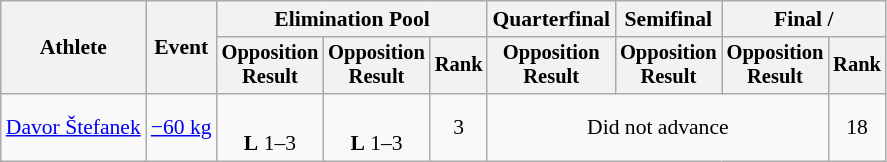<table class="wikitable" style="font-size:90%">
<tr>
<th rowspan="2">Athlete</th>
<th rowspan="2">Event</th>
<th colspan=3>Elimination Pool</th>
<th>Quarterfinal</th>
<th>Semifinal</th>
<th colspan=2>Final / </th>
</tr>
<tr style="font-size: 95%">
<th>Opposition<br>Result</th>
<th>Opposition<br>Result</th>
<th>Rank</th>
<th>Opposition<br>Result</th>
<th>Opposition<br>Result</th>
<th>Opposition<br>Result</th>
<th>Rank</th>
</tr>
<tr align=center>
<td align=left><a href='#'>Davor Štefanek</a></td>
<td align=left><a href='#'>−60 kg</a></td>
<td><br><strong>L</strong> 1–3 <sup></sup></td>
<td><br><strong>L</strong> 1–3 <sup></sup></td>
<td>3</td>
<td colspan=3>Did not advance</td>
<td>18</td>
</tr>
</table>
